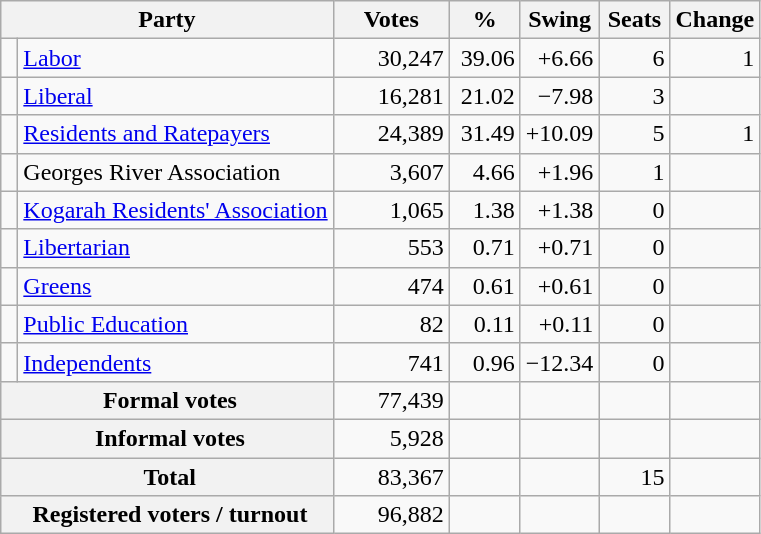<table class="wikitable" style="text-align:right; margin-bottom:0">
<tr>
<th style="width:10px" colspan=3>Party</th>
<th style="width:70px;">Votes</th>
<th style="width:40px;">%</th>
<th style="width:40px;">Swing</th>
<th style="width:40px;">Seats</th>
<th style="width:40px;">Change</th>
</tr>
<tr>
<td> </td>
<td style="text-align:left;" colspan="2"><a href='#'>Labor</a></td>
<td>30,247</td>
<td>39.06</td>
<td>+6.66</td>
<td>6</td>
<td> 1</td>
</tr>
<tr>
<td> </td>
<td style="text-align:left;" colspan="2"><a href='#'>Liberal</a></td>
<td>16,281</td>
<td>21.02</td>
<td>−7.98</td>
<td>3</td>
<td></td>
</tr>
<tr>
<td> </td>
<td style="text-align:left;" colspan="2"><a href='#'>Residents and Ratepayers</a></td>
<td>24,389</td>
<td>31.49</td>
<td>+10.09</td>
<td>5</td>
<td> 1</td>
</tr>
<tr>
<td> </td>
<td style="text-align:left;" colspan="2">Georges River Association</td>
<td>3,607</td>
<td>4.66</td>
<td>+1.96</td>
<td>1</td>
<td></td>
</tr>
<tr>
<td> </td>
<td style="text-align:left;" colspan="2"><a href='#'>Kogarah Residents' Association</a></td>
<td>1,065</td>
<td>1.38</td>
<td>+1.38</td>
<td>0</td>
<td></td>
</tr>
<tr>
<td> </td>
<td style="text-align:left;" colspan="2"><a href='#'>Libertarian</a></td>
<td>553</td>
<td>0.71</td>
<td>+0.71</td>
<td>0</td>
<td></td>
</tr>
<tr>
<td> </td>
<td colspan="2" style="text-align:left;"><a href='#'>Greens</a></td>
<td>474</td>
<td>0.61</td>
<td>+0.61</td>
<td>0</td>
<td></td>
</tr>
<tr>
<td> </td>
<td colspan="2" style="text-align:left;"><a href='#'>Public Education</a></td>
<td>82</td>
<td>0.11</td>
<td>+0.11</td>
<td>0</td>
<td></td>
</tr>
<tr>
<td> </td>
<td colspan="2" style="text-align:left;"><a href='#'>Independents</a></td>
<td>741</td>
<td>0.96</td>
<td>−12.34</td>
<td>0</td>
<td></td>
</tr>
<tr>
<th colspan="3" rowspan="1"> Formal votes</th>
<td>77,439</td>
<td></td>
<td></td>
<td></td>
<td></td>
</tr>
<tr>
<th colspan="3" rowspan="1"> Informal votes</th>
<td>5,928</td>
<td></td>
<td></td>
<td></td>
<td></td>
</tr>
<tr>
<th colspan="3" rowspan="1"> <strong>Total </strong></th>
<td>83,367</td>
<td></td>
<td></td>
<td>15</td>
<td></td>
</tr>
<tr>
<th colspan="3" rowspan="1"> Registered voters / turnout</th>
<td>96,882</td>
<td></td>
<td></td>
<td></td>
<td></td>
</tr>
</table>
